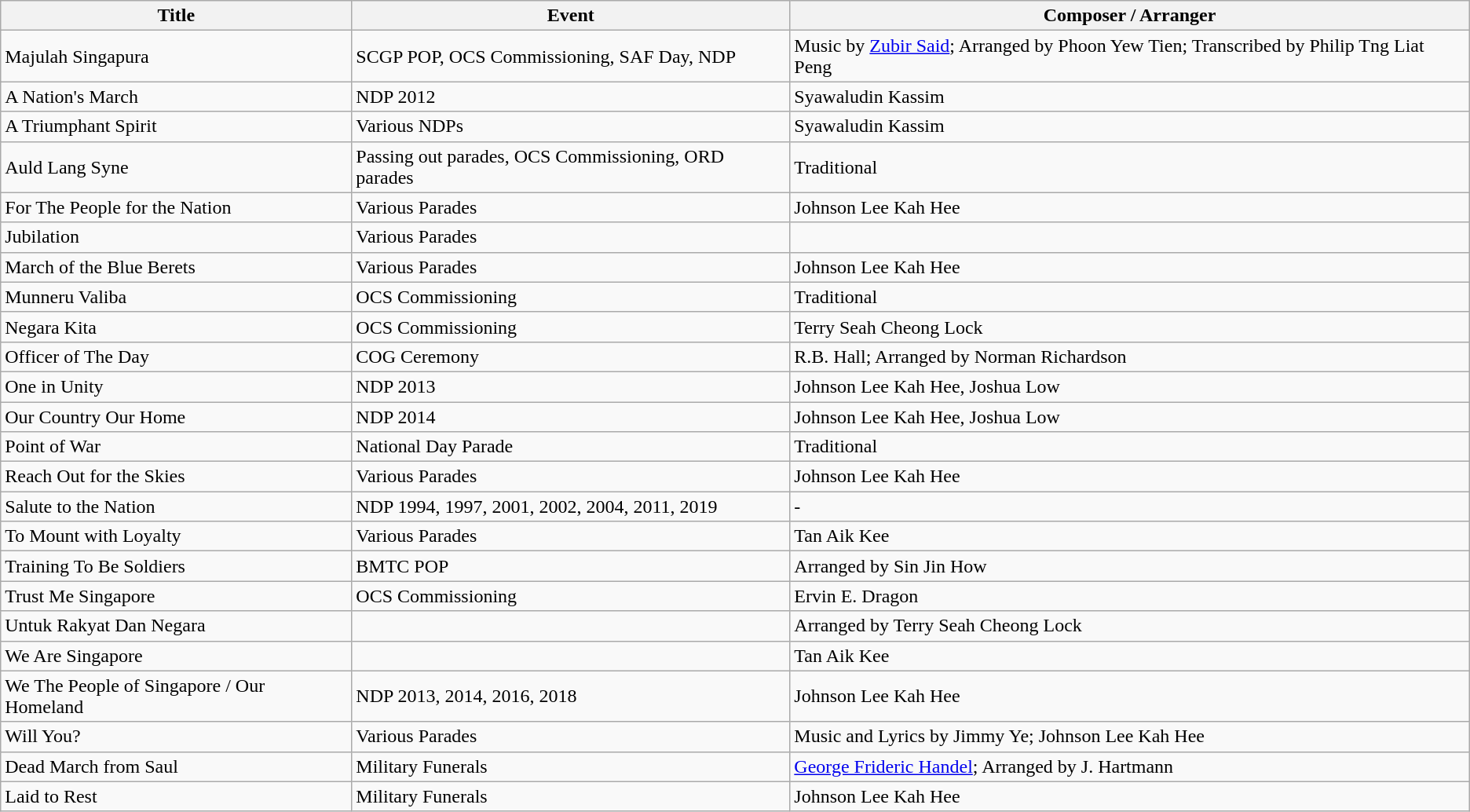<table class="wikitable">
<tr>
<th>Title</th>
<th>Event</th>
<th>Composer / Arranger</th>
</tr>
<tr>
<td>Majulah Singapura</td>
<td>SCGP POP, OCS Commissioning, SAF Day, NDP</td>
<td>Music by <a href='#'>Zubir Said</a>; Arranged by Phoon Yew Tien; Transcribed by Philip Tng Liat Peng</td>
</tr>
<tr>
<td>A Nation's March</td>
<td>NDP 2012</td>
<td>Syawaludin Kassim</td>
</tr>
<tr>
<td>A Triumphant Spirit</td>
<td>Various NDPs</td>
<td>Syawaludin Kassim</td>
</tr>
<tr>
<td>Auld Lang Syne</td>
<td>Passing out parades, OCS Commissioning, ORD parades</td>
<td>Traditional</td>
</tr>
<tr>
<td>For The People for the Nation</td>
<td>Various Parades</td>
<td>Johnson Lee Kah Hee</td>
</tr>
<tr>
<td>Jubilation</td>
<td>Various Parades</td>
<td></td>
</tr>
<tr>
<td>March of the Blue Berets</td>
<td>Various Parades</td>
<td>Johnson Lee Kah Hee</td>
</tr>
<tr>
<td>Munneru Valiba</td>
<td>OCS Commissioning</td>
<td>Traditional</td>
</tr>
<tr>
<td>Negara Kita</td>
<td>OCS Commissioning</td>
<td>Terry Seah Cheong Lock</td>
</tr>
<tr>
<td>Officer of The Day</td>
<td>COG Ceremony</td>
<td>R.B. Hall; Arranged by Norman Richardson</td>
</tr>
<tr>
<td>One in Unity</td>
<td>NDP 2013</td>
<td>Johnson Lee Kah Hee, Joshua Low</td>
</tr>
<tr>
<td>Our Country Our Home</td>
<td>NDP 2014</td>
<td>Johnson Lee Kah Hee, Joshua Low</td>
</tr>
<tr>
<td>Point of War</td>
<td>National Day Parade</td>
<td>Traditional</td>
</tr>
<tr>
<td>Reach Out for the Skies</td>
<td>Various Parades</td>
<td>Johnson Lee Kah Hee</td>
</tr>
<tr>
<td>Salute to the Nation</td>
<td>NDP 1994, 1997, 2001, 2002, 2004, 2011, 2019</td>
<td>-</td>
</tr>
<tr>
<td>To Mount with Loyalty</td>
<td>Various Parades</td>
<td>Tan Aik Kee</td>
</tr>
<tr>
<td>Training To Be Soldiers</td>
<td>BMTC POP</td>
<td>Arranged by Sin Jin How</td>
</tr>
<tr>
<td>Trust Me Singapore</td>
<td>OCS Commissioning</td>
<td>Ervin E. Dragon</td>
</tr>
<tr>
<td>Untuk Rakyat Dan Negara</td>
<td></td>
<td>Arranged by Terry Seah Cheong Lock</td>
</tr>
<tr>
<td>We Are Singapore</td>
<td></td>
<td>Tan Aik Kee</td>
</tr>
<tr>
<td>We The People of Singapore / Our Homeland</td>
<td>NDP 2013, 2014, 2016, 2018</td>
<td>Johnson Lee Kah Hee</td>
</tr>
<tr>
<td>Will You?</td>
<td>Various Parades</td>
<td>Music and Lyrics by Jimmy Ye; Johnson Lee Kah Hee</td>
</tr>
<tr>
<td>Dead March from Saul</td>
<td>Military Funerals</td>
<td><a href='#'>George Frideric Handel</a>; Arranged by J. Hartmann</td>
</tr>
<tr>
<td>Laid to Rest</td>
<td>Military Funerals</td>
<td>Johnson Lee Kah Hee</td>
</tr>
</table>
